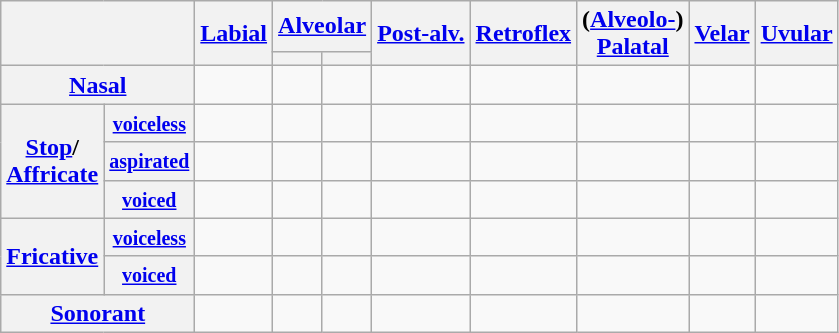<table class="wikitable" style="text-align: center;">
<tr>
<th colspan="2" rowspan="2"></th>
<th rowspan="2"><a href='#'>Labial</a></th>
<th colspan="2"><a href='#'>Alveolar</a></th>
<th rowspan="2"><a href='#'>Post-alv.</a></th>
<th rowspan="2"><a href='#'>Retroflex</a></th>
<th rowspan="2">(<a href='#'>Alveolo-</a>)<br><a href='#'>Palatal</a></th>
<th rowspan="2"><a href='#'>Velar</a></th>
<th rowspan="2"><a href='#'>Uvular</a></th>
</tr>
<tr>
<th></th>
<th></th>
</tr>
<tr>
<th colspan="2"><a href='#'>Nasal</a></th>
<td></td>
<td></td>
<td></td>
<td></td>
<td></td>
<td></td>
<td></td>
<td></td>
</tr>
<tr>
<th rowspan="3"><a href='#'>Stop</a>/<br><a href='#'>Affricate</a></th>
<th><small><a href='#'>voiceless</a></small></th>
<td></td>
<td></td>
<td></td>
<td></td>
<td></td>
<td></td>
<td></td>
<td></td>
</tr>
<tr>
<th><small><a href='#'>aspirated</a></small></th>
<td></td>
<td></td>
<td></td>
<td></td>
<td></td>
<td></td>
<td></td>
<td></td>
</tr>
<tr>
<th><small><a href='#'>voiced</a></small></th>
<td></td>
<td></td>
<td></td>
<td></td>
<td></td>
<td></td>
<td></td>
<td></td>
</tr>
<tr>
<th rowspan="2"><a href='#'>Fricative</a></th>
<th><small><a href='#'>voiceless</a></small></th>
<td></td>
<td></td>
<td></td>
<td></td>
<td></td>
<td></td>
<td></td>
<td></td>
</tr>
<tr>
<th><small><a href='#'>voiced</a></small></th>
<td></td>
<td></td>
<td></td>
<td></td>
<td></td>
<td></td>
<td></td>
<td></td>
</tr>
<tr>
<th colspan="2"><a href='#'>Sonorant</a></th>
<td></td>
<td></td>
<td></td>
<td></td>
<td></td>
<td></td>
<td></td>
<td></td>
</tr>
</table>
